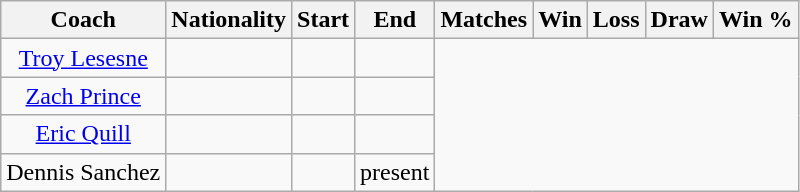<table class="wikitable" style="text-align:center; margin-left: lem;">
<tr>
<th>Coach</th>
<th>Nationality</th>
<th>Start</th>
<th>End</th>
<th>Matches</th>
<th><strong>Win</strong></th>
<th>Loss</th>
<th>Draw</th>
<th>Win %</th>
</tr>
<tr>
<td><a href='#'>Troy Lesesne</a></td>
<td></td>
<td></td>
<td><br></td>
</tr>
<tr>
<td><a href='#'>Zach Prince</a></td>
<td></td>
<td></td>
<td><br></td>
</tr>
<tr>
<td><a href='#'>Eric Quill</a></td>
<td></td>
<td></td>
<td><br></td>
</tr>
<tr>
<td>Dennis Sanchez</td>
<td></td>
<td></td>
<td>present<br></td>
</tr>
</table>
